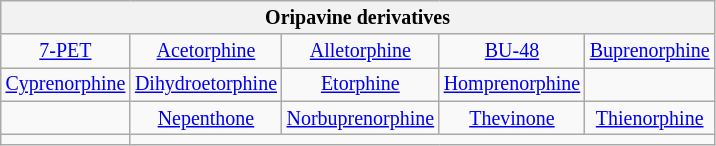<table class="wikitable" style="font-size:smaller; text-align:center">
<tr>
<th colspan="5">Oripavine derivatives</th>
</tr>
<tr>
<td> <a href='#'>7-PET</a></td>
<td> <a href='#'>Acetorphine</a></td>
<td> <a href='#'>Alletorphine</a></td>
<td> <a href='#'>BU-48</a></td>
<td> <a href='#'>Buprenorphine</a></td>
</tr>
<tr>
<td> <a href='#'>Cyprenorphine</a></td>
<td> <a href='#'>Dihydroetorphine</a></td>
<td> <a href='#'>Etorphine</a></td>
<td> <a href='#'>Homprenorphine</a></td>
<td></td>
</tr>
<tr>
<td></td>
<td> <a href='#'>Nepenthone</a></td>
<td> <a href='#'>Norbuprenorphine</a></td>
<td> <a href='#'>Thevinone</a></td>
<td> <a href='#'>Thienorphine</a></td>
</tr>
<tr>
<td></td>
</tr>
</table>
